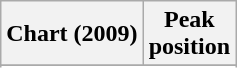<table class="wikitable sortable plainrowheaders" style="text-align:center">
<tr>
<th scope="col">Chart (2009)</th>
<th scope="col">Peak<br>position</th>
</tr>
<tr>
</tr>
<tr>
</tr>
<tr>
</tr>
</table>
